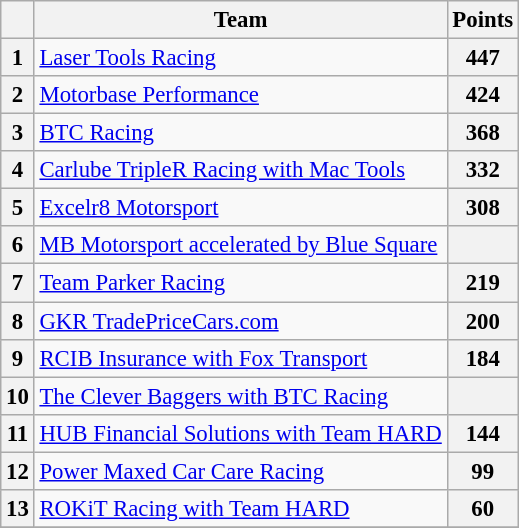<table class="wikitable" style="font-size:95%">
<tr>
<th></th>
<th>Team</th>
<th>Points</th>
</tr>
<tr>
<th align="center">1</th>
<td><a href='#'>Laser Tools Racing</a></td>
<th align="left">447</th>
</tr>
<tr>
<th align="center">2</th>
<td><a href='#'>Motorbase Performance</a></td>
<th align="left">424</th>
</tr>
<tr>
<th align="center">3</th>
<td><a href='#'>BTC Racing</a></td>
<th align="left">368</th>
</tr>
<tr>
<th align="center">4</th>
<td><a href='#'>Carlube TripleR Racing with Mac Tools</a></td>
<th align="left">332</th>
</tr>
<tr>
<th align="center">5</th>
<td><a href='#'>Excelr8 Motorsport</a></td>
<th align="left">308</th>
</tr>
<tr>
<th align="center">6</th>
<td nowrap><a href='#'>MB Motorsport accelerated by Blue Square</a></td>
<th align="left"></th>
</tr>
<tr>
<th align="center">7</th>
<td><a href='#'>Team Parker Racing</a></td>
<th align="left">219</th>
</tr>
<tr>
<th align="center">8</th>
<td><a href='#'>GKR TradePriceCars.com</a></td>
<th align="left">200</th>
</tr>
<tr>
<th align="center">9</th>
<td><a href='#'>RCIB Insurance with Fox Transport</a></td>
<th align="left">184</th>
</tr>
<tr>
<th align="center">10</th>
<td><a href='#'>The Clever Baggers with BTC Racing</a></td>
<th align="left"></th>
</tr>
<tr>
<th align="center">11</th>
<td><a href='#'>HUB Financial Solutions with Team HARD</a></td>
<th align="left">144</th>
</tr>
<tr>
<th align="center">12</th>
<td><a href='#'>Power Maxed Car Care Racing</a></td>
<th align="left">99</th>
</tr>
<tr>
<th align="center">13</th>
<td><a href='#'>ROKiT Racing with Team HARD</a></td>
<th align="left">60</th>
</tr>
<tr>
</tr>
</table>
